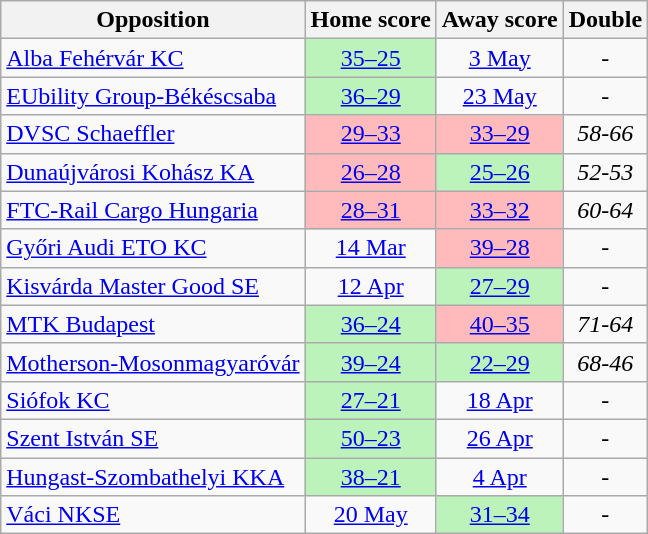<table class="wikitable" style="text-align: center">
<tr>
<th>Opposition</th>
<th>Home score</th>
<th>Away score</th>
<th>Double</th>
</tr>
<tr>
<td align="left"><a href='#'>Alba Fehérvár KC</a></td>
<td bgcolor=#BBF3BB><a href='#'>35–25</a></td>
<td><a href='#'>3 May</a></td>
<td><em> -</em></td>
</tr>
<tr>
<td align="left"><a href='#'>EUbility Group-Békéscsaba</a></td>
<td bgcolor=#BBF3BB><a href='#'>36–29</a></td>
<td><a href='#'>23 May</a></td>
<td><em> -</em></td>
</tr>
<tr>
<td align="left"><a href='#'>DVSC Schaeffler</a></td>
<td bgcolor=#FFBBBB><a href='#'>29–33</a></td>
<td bgcolor=#FFBBBB><a href='#'>33–29</a></td>
<td><em>58-66</em></td>
</tr>
<tr>
<td align="left"><a href='#'>Dunaújvárosi Kohász KA</a></td>
<td bgcolor=#FFBBBB><a href='#'>26–28</a></td>
<td bgcolor=#BBF3BB><a href='#'>25–26</a></td>
<td><em>52-53</em></td>
</tr>
<tr>
<td align="left"><a href='#'>FTC-Rail Cargo Hungaria</a></td>
<td bgcolor=#FFBBBB><a href='#'>28–31</a></td>
<td bgcolor=#FFBBBB><a href='#'>33–32</a></td>
<td><em>60-64</em></td>
</tr>
<tr>
<td align="left"><a href='#'>Győri Audi ETO KC</a></td>
<td><a href='#'>14 Mar</a></td>
<td bgcolor=#FFBBBB><a href='#'>39–28</a></td>
<td><em> -</em></td>
</tr>
<tr>
<td align="left"><a href='#'>Kisvárda Master Good SE</a></td>
<td><a href='#'>12 Apr</a></td>
<td bgcolor=#BBF3BB><a href='#'>27–29</a></td>
<td><em> -</em></td>
</tr>
<tr>
<td align="left"><a href='#'>MTK Budapest</a></td>
<td bgcolor=#BBF3BB><a href='#'>36–24</a></td>
<td bgcolor=#FFBBBB><a href='#'>40–35</a></td>
<td><em>71-64</em></td>
</tr>
<tr>
<td align="left"><a href='#'>Motherson-Mosonmagyaróvár</a></td>
<td bgcolor=#BBF3BB><a href='#'>39–24</a></td>
<td bgcolor=#BBF3BB><a href='#'>22–29</a></td>
<td><em>68-46</em></td>
</tr>
<tr>
<td align="left"><a href='#'>Siófok KC</a></td>
<td bgcolor=#BBF3BB><a href='#'>27–21</a></td>
<td><a href='#'>18 Apr</a></td>
<td><em> -</em></td>
</tr>
<tr>
<td align="left"><a href='#'>Szent István SE</a></td>
<td bgcolor=#BBF3BB><a href='#'>50–23</a></td>
<td><a href='#'>26 Apr</a></td>
<td><em> -</em></td>
</tr>
<tr>
<td align="left"><a href='#'>Hungast-Szombathelyi KKA</a></td>
<td bgcolor=#BBF3BB><a href='#'>38–21</a></td>
<td><a href='#'>4 Apr</a></td>
<td><em> -</em></td>
</tr>
<tr>
<td align="left"><a href='#'>Váci NKSE</a></td>
<td><a href='#'>20 May</a></td>
<td bgcolor=#BBF3BB><a href='#'>31–34</a></td>
<td><em> -</em></td>
</tr>
</table>
